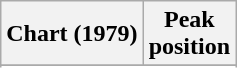<table class="wikitable sortable plainrowheaders" style="text-align:center">
<tr>
<th scope="col">Chart (1979)</th>
<th scope="col">Peak<br>position</th>
</tr>
<tr>
</tr>
<tr>
</tr>
</table>
